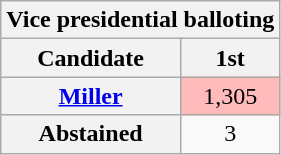<table class="wikitable sortable" style="text-align:center">
<tr>
<th colspan="2"><strong>Vice presidential balloting</strong></th>
</tr>
<tr>
<th>Candidate</th>
<th>1st</th>
</tr>
<tr>
<th><a href='#'>Miller</a></th>
<td style="background:#fbb;">1,305</td>
</tr>
<tr>
<th>Abstained</th>
<td>3</td>
</tr>
</table>
